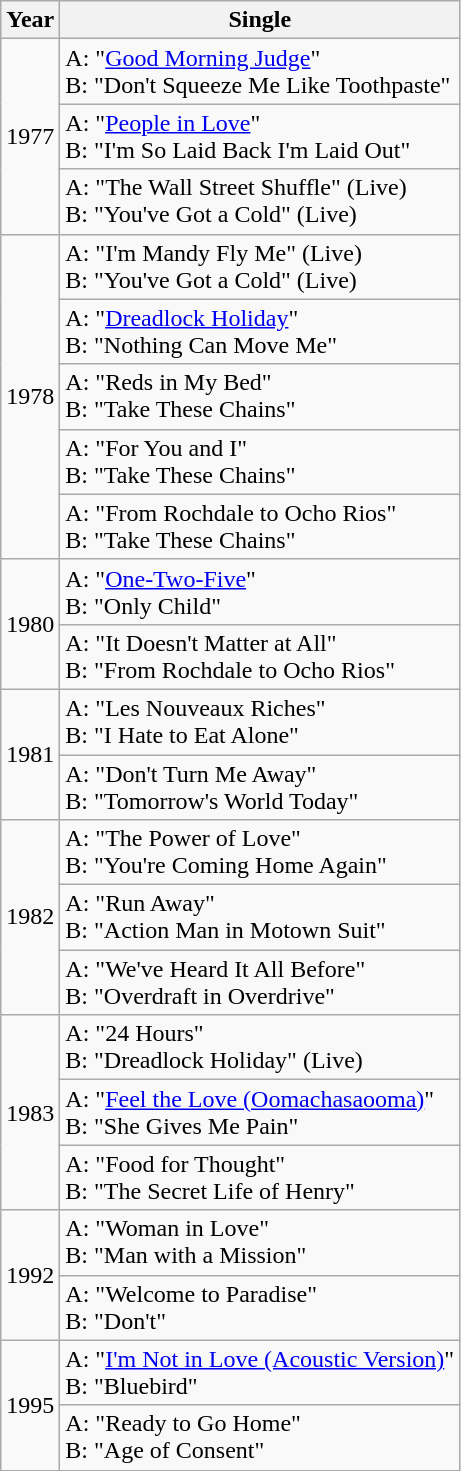<table class="wikitable">
<tr>
<th>Year</th>
<th>Single</th>
</tr>
<tr>
<td rowspan="3">1977</td>
<td>A: "<a href='#'>Good Morning Judge</a>"<br>B: "Don't Squeeze Me Like Toothpaste"</td>
</tr>
<tr>
<td>A: "<a href='#'>People in Love</a>"<br>B: "I'm So Laid Back I'm Laid Out"</td>
</tr>
<tr>
<td>A: "The Wall Street Shuffle" (Live)<br>B: "You've Got a Cold" (Live)</td>
</tr>
<tr>
<td rowspan="5">1978</td>
<td>A: "I'm Mandy Fly Me" (Live)<br>B: "You've Got a Cold" (Live)</td>
</tr>
<tr>
<td>A: "<a href='#'>Dreadlock Holiday</a>"<br>B: "Nothing Can Move Me"</td>
</tr>
<tr>
<td>A: "Reds in My Bed"<br>B: "Take These Chains"</td>
</tr>
<tr>
<td>A: "For You and I"<br>B: "Take These Chains"</td>
</tr>
<tr>
<td>A: "From Rochdale to Ocho Rios"<br>B: "Take These Chains"</td>
</tr>
<tr>
<td rowspan="2">1980</td>
<td>A: "<a href='#'>One-Two-Five</a>"<br>B: "Only Child"</td>
</tr>
<tr>
<td>A: "It Doesn't Matter at All"<br>B: "From Rochdale to Ocho Rios"</td>
</tr>
<tr>
<td rowspan="2">1981</td>
<td>A: "Les Nouveaux Riches"<br>B: "I Hate to Eat Alone"</td>
</tr>
<tr>
<td>A: "Don't Turn Me Away"<br>B: "Tomorrow's World Today"</td>
</tr>
<tr>
<td rowspan="3">1982</td>
<td>A: "The Power of Love"<br>B: "You're Coming Home Again"</td>
</tr>
<tr>
<td>A: "Run Away"<br>B: "Action Man in Motown Suit"</td>
</tr>
<tr>
<td>A: "We've Heard It All Before"<br>B: "Overdraft in Overdrive"</td>
</tr>
<tr>
<td rowspan="3">1983</td>
<td>A: "24 Hours"<br>B: "Dreadlock Holiday" (Live)</td>
</tr>
<tr>
<td>A: "<a href='#'>Feel the Love (Oomachasaooma)</a>"<br>B: "She Gives Me Pain"</td>
</tr>
<tr>
<td>A: "Food for Thought"<br>B: "The Secret Life of Henry"</td>
</tr>
<tr>
<td rowspan="2">1992</td>
<td>A: "Woman in Love"<br>B: "Man with a Mission"</td>
</tr>
<tr>
<td>A: "Welcome to Paradise"<br>B: "Don't"</td>
</tr>
<tr>
<td rowspan="2">1995</td>
<td>A: "<a href='#'>I'm Not in Love (Acoustic Version)</a>"<br>B: "Bluebird"</td>
</tr>
<tr>
<td>A: "Ready to Go Home"<br>B: "Age of Consent"</td>
</tr>
</table>
